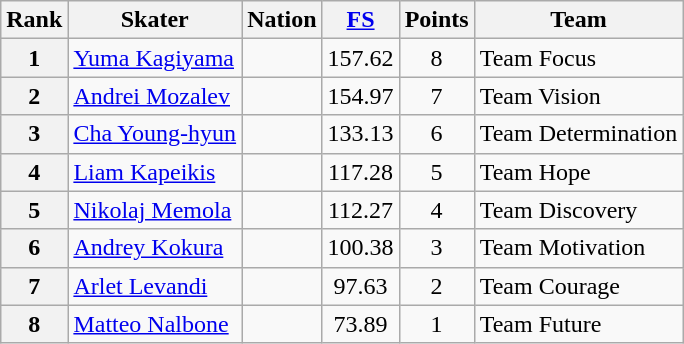<table class="wikitable sortable" style="text-align:left">
<tr>
<th scope="col">Rank</th>
<th scope="col">Skater</th>
<th scope="col">Nation</th>
<th scope="col"><a href='#'>FS</a></th>
<th scope="col">Points</th>
<th scope="col">Team</th>
</tr>
<tr>
<th scope="row">1</th>
<td><a href='#'>Yuma Kagiyama</a></td>
<td></td>
<td align="center">157.62</td>
<td align="center">8</td>
<td>Team Focus</td>
</tr>
<tr>
<th scope="row">2</th>
<td><a href='#'>Andrei Mozalev</a></td>
<td></td>
<td align="center">154.97</td>
<td align="center">7</td>
<td>Team Vision</td>
</tr>
<tr>
<th scope="row">3</th>
<td><a href='#'>Cha Young-hyun</a></td>
<td></td>
<td align="center">133.13</td>
<td align="center">6</td>
<td>Team Determination</td>
</tr>
<tr>
<th scope="row">4</th>
<td><a href='#'>Liam Kapeikis</a></td>
<td></td>
<td align="center">117.28</td>
<td align="center">5</td>
<td>Team Hope</td>
</tr>
<tr>
<th scope="row">5</th>
<td><a href='#'>Nikolaj Memola</a></td>
<td></td>
<td align="center">112.27</td>
<td align="center">4</td>
<td>Team Discovery</td>
</tr>
<tr>
<th scope="row">6</th>
<td><a href='#'>Andrey Kokura</a></td>
<td></td>
<td align="center">100.38</td>
<td align="center">3</td>
<td>Team Motivation</td>
</tr>
<tr>
<th scope="row">7</th>
<td><a href='#'>Arlet Levandi</a></td>
<td></td>
<td align="center">97.63</td>
<td align="center">2</td>
<td>Team Courage</td>
</tr>
<tr>
<th scope="row">8</th>
<td><a href='#'>Matteo Nalbone</a></td>
<td></td>
<td align="center">73.89</td>
<td align="center">1</td>
<td>Team Future</td>
</tr>
</table>
